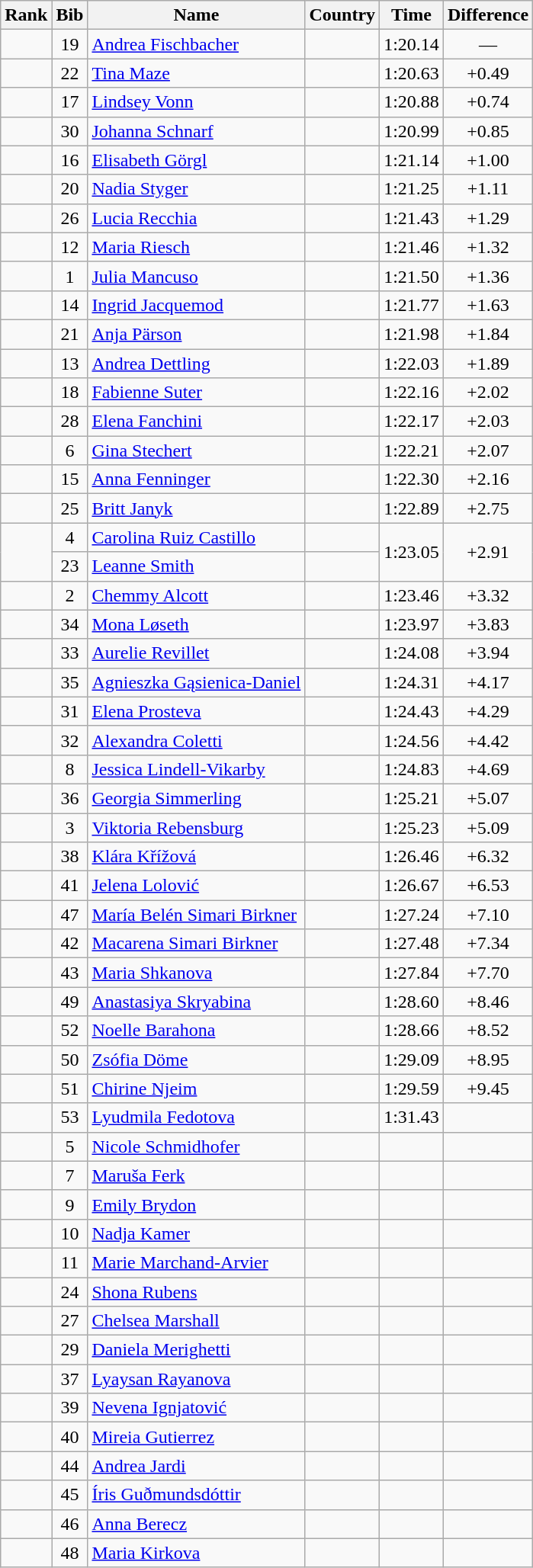<table class="wikitable sortable" style="text-align:center">
<tr>
<th>Rank</th>
<th>Bib</th>
<th>Name</th>
<th>Country</th>
<th>Time</th>
<th>Difference</th>
</tr>
<tr>
<td></td>
<td>19</td>
<td align=left><a href='#'>Andrea Fischbacher</a></td>
<td align=left></td>
<td>1:20.14</td>
<td>—</td>
</tr>
<tr>
<td></td>
<td>22</td>
<td align=left><a href='#'>Tina Maze</a></td>
<td align=left></td>
<td>1:20.63</td>
<td>+0.49</td>
</tr>
<tr>
<td></td>
<td>17</td>
<td align=left><a href='#'>Lindsey Vonn</a></td>
<td align=left></td>
<td>1:20.88</td>
<td>+0.74</td>
</tr>
<tr>
<td></td>
<td>30</td>
<td align=left><a href='#'>Johanna Schnarf</a></td>
<td align=left></td>
<td>1:20.99</td>
<td>+0.85</td>
</tr>
<tr>
<td></td>
<td>16</td>
<td align=left><a href='#'>Elisabeth Görgl</a></td>
<td align=left></td>
<td>1:21.14</td>
<td>+1.00</td>
</tr>
<tr>
<td></td>
<td>20</td>
<td align=left><a href='#'>Nadia Styger</a></td>
<td align=left></td>
<td>1:21.25</td>
<td>+1.11</td>
</tr>
<tr>
<td></td>
<td>26</td>
<td align=left><a href='#'>Lucia Recchia</a></td>
<td align=left></td>
<td>1:21.43</td>
<td>+1.29</td>
</tr>
<tr>
<td></td>
<td>12</td>
<td align=left><a href='#'>Maria Riesch</a></td>
<td align=left></td>
<td>1:21.46</td>
<td>+1.32</td>
</tr>
<tr>
<td></td>
<td>1</td>
<td align=left><a href='#'>Julia Mancuso</a></td>
<td align=left></td>
<td>1:21.50</td>
<td>+1.36</td>
</tr>
<tr>
<td></td>
<td>14</td>
<td align=left><a href='#'>Ingrid Jacquemod</a></td>
<td align=left></td>
<td>1:21.77</td>
<td>+1.63</td>
</tr>
<tr>
<td></td>
<td>21</td>
<td align=left><a href='#'>Anja Pärson</a></td>
<td align=left></td>
<td>1:21.98</td>
<td>+1.84</td>
</tr>
<tr>
<td></td>
<td>13</td>
<td align=left><a href='#'>Andrea Dettling</a></td>
<td align=left></td>
<td>1:22.03</td>
<td>+1.89</td>
</tr>
<tr>
<td></td>
<td>18</td>
<td align=left><a href='#'>Fabienne Suter</a></td>
<td align=left></td>
<td>1:22.16</td>
<td>+2.02</td>
</tr>
<tr>
<td></td>
<td>28</td>
<td align=left><a href='#'>Elena Fanchini</a></td>
<td align=left></td>
<td>1:22.17</td>
<td>+2.03</td>
</tr>
<tr>
<td></td>
<td>6</td>
<td align=left><a href='#'>Gina Stechert</a></td>
<td align=left></td>
<td>1:22.21</td>
<td>+2.07</td>
</tr>
<tr>
<td></td>
<td>15</td>
<td align=left><a href='#'>Anna Fenninger</a></td>
<td align=left></td>
<td>1:22.30</td>
<td>+2.16</td>
</tr>
<tr>
<td></td>
<td>25</td>
<td align=left><a href='#'>Britt Janyk</a></td>
<td align=left></td>
<td>1:22.89</td>
<td>+2.75</td>
</tr>
<tr>
<td rowspan=2></td>
<td>4</td>
<td align=left><a href='#'>Carolina Ruiz Castillo</a></td>
<td align=left></td>
<td rowspan=2>1:23.05</td>
<td rowspan=2>+2.91</td>
</tr>
<tr>
<td>23</td>
<td align=left><a href='#'>Leanne Smith</a></td>
<td align=left></td>
</tr>
<tr>
<td></td>
<td>2</td>
<td align=left><a href='#'>Chemmy Alcott</a></td>
<td align=left></td>
<td>1:23.46</td>
<td>+3.32</td>
</tr>
<tr>
<td></td>
<td>34</td>
<td align=left><a href='#'>Mona Løseth</a></td>
<td align=left></td>
<td>1:23.97</td>
<td>+3.83</td>
</tr>
<tr>
<td></td>
<td>33</td>
<td align=left><a href='#'>Aurelie Revillet</a></td>
<td align=left></td>
<td>1:24.08</td>
<td>+3.94</td>
</tr>
<tr>
<td></td>
<td>35</td>
<td align=left><a href='#'>Agnieszka Gąsienica-Daniel</a></td>
<td align=left></td>
<td>1:24.31</td>
<td>+4.17</td>
</tr>
<tr>
<td></td>
<td>31</td>
<td align=left><a href='#'>Elena Prosteva</a></td>
<td align=left></td>
<td>1:24.43</td>
<td>+4.29</td>
</tr>
<tr>
<td></td>
<td>32</td>
<td align=left><a href='#'>Alexandra Coletti</a></td>
<td align=left></td>
<td>1:24.56</td>
<td>+4.42</td>
</tr>
<tr>
<td></td>
<td>8</td>
<td align=left><a href='#'>Jessica Lindell-Vikarby</a></td>
<td align=left></td>
<td>1:24.83</td>
<td>+4.69</td>
</tr>
<tr>
<td></td>
<td>36</td>
<td align=left><a href='#'>Georgia Simmerling</a></td>
<td align=left></td>
<td>1:25.21</td>
<td>+5.07</td>
</tr>
<tr>
<td></td>
<td>3</td>
<td align=left><a href='#'>Viktoria Rebensburg</a></td>
<td align=left></td>
<td>1:25.23</td>
<td>+5.09</td>
</tr>
<tr>
<td></td>
<td>38</td>
<td align=left><a href='#'>Klára Křížová</a></td>
<td align=left></td>
<td>1:26.46</td>
<td>+6.32</td>
</tr>
<tr>
<td></td>
<td>41</td>
<td align=left><a href='#'>Jelena Lolović</a></td>
<td align=left></td>
<td>1:26.67</td>
<td>+6.53</td>
</tr>
<tr>
<td></td>
<td>47</td>
<td align=left><a href='#'>María Belén Simari Birkner</a></td>
<td align=left></td>
<td>1:27.24</td>
<td>+7.10</td>
</tr>
<tr>
<td></td>
<td>42</td>
<td align=left><a href='#'>Macarena Simari Birkner</a></td>
<td align=left></td>
<td>1:27.48</td>
<td>+7.34</td>
</tr>
<tr>
<td></td>
<td>43</td>
<td align=left><a href='#'>Maria Shkanova</a></td>
<td align=left></td>
<td>1:27.84</td>
<td>+7.70</td>
</tr>
<tr>
<td></td>
<td>49</td>
<td align=left><a href='#'>Anastasiya Skryabina</a></td>
<td align=left></td>
<td>1:28.60</td>
<td>+8.46</td>
</tr>
<tr>
<td></td>
<td>52</td>
<td align=left><a href='#'>Noelle Barahona</a></td>
<td align=left></td>
<td>1:28.66</td>
<td>+8.52</td>
</tr>
<tr>
<td></td>
<td>50</td>
<td align=left><a href='#'>Zsófia Döme</a></td>
<td align=left></td>
<td>1:29.09</td>
<td>+8.95</td>
</tr>
<tr>
<td></td>
<td>51</td>
<td align=left><a href='#'>Chirine Njeim</a></td>
<td align=left></td>
<td>1:29.59</td>
<td>+9.45</td>
</tr>
<tr>
<td></td>
<td>53</td>
<td align=left><a href='#'>Lyudmila Fedotova</a></td>
<td align=left></td>
<td>1:31.43</td>
<td></td>
</tr>
<tr>
<td></td>
<td>5</td>
<td align=left><a href='#'>Nicole Schmidhofer</a></td>
<td align=left></td>
<td></td>
<td></td>
</tr>
<tr>
<td></td>
<td>7</td>
<td align=left><a href='#'>Maruša Ferk</a></td>
<td align=left></td>
<td></td>
<td></td>
</tr>
<tr>
<td></td>
<td>9</td>
<td align=left><a href='#'>Emily Brydon</a></td>
<td align=left></td>
<td></td>
<td></td>
</tr>
<tr>
<td></td>
<td>10</td>
<td align=left><a href='#'>Nadja Kamer</a></td>
<td align=left></td>
<td></td>
<td></td>
</tr>
<tr>
<td></td>
<td>11</td>
<td align=left><a href='#'>Marie Marchand-Arvier</a></td>
<td align=left></td>
<td></td>
<td></td>
</tr>
<tr>
<td></td>
<td>24</td>
<td align=left><a href='#'>Shona Rubens</a></td>
<td align=left></td>
<td></td>
<td></td>
</tr>
<tr>
<td></td>
<td>27</td>
<td align=left><a href='#'>Chelsea Marshall</a></td>
<td align=left></td>
<td></td>
<td></td>
</tr>
<tr>
<td></td>
<td>29</td>
<td align=left><a href='#'>Daniela Merighetti</a></td>
<td align=left></td>
<td></td>
<td></td>
</tr>
<tr>
<td></td>
<td>37</td>
<td align=left><a href='#'>Lyaysan Rayanova</a></td>
<td align=left></td>
<td></td>
<td></td>
</tr>
<tr>
<td></td>
<td>39</td>
<td align=left><a href='#'>Nevena Ignjatović</a></td>
<td align=left></td>
<td></td>
<td></td>
</tr>
<tr>
<td></td>
<td>40</td>
<td align=left><a href='#'>Mireia Gutierrez</a></td>
<td align=left></td>
<td></td>
<td></td>
</tr>
<tr>
<td></td>
<td>44</td>
<td align=left><a href='#'>Andrea Jardi</a></td>
<td align=left></td>
<td></td>
<td></td>
</tr>
<tr>
<td></td>
<td>45</td>
<td align=left><a href='#'>Íris Guðmundsdóttir</a></td>
<td align=left></td>
<td></td>
<td></td>
</tr>
<tr>
<td></td>
<td>46</td>
<td align=left><a href='#'>Anna Berecz</a></td>
<td align=left></td>
<td></td>
<td></td>
</tr>
<tr>
<td></td>
<td>48</td>
<td align=left><a href='#'>Maria Kirkova</a></td>
<td align=left></td>
<td></td>
<td></td>
</tr>
</table>
